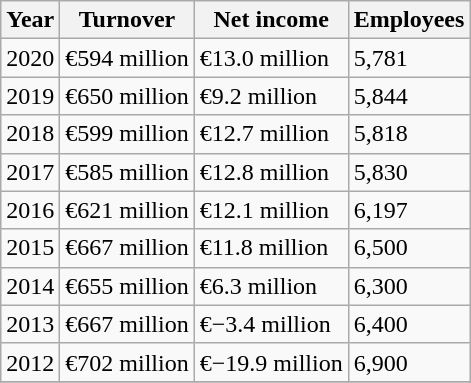<table class="wikitable">
<tr>
<th>Year</th>
<th>Turnover</th>
<th>Net income</th>
<th>Employees</th>
</tr>
<tr>
<td>2020</td>
<td> €594 million</td>
<td> €13.0 million</td>
<td>5,781</td>
</tr>
<tr>
<td>2019</td>
<td> €650 million</td>
<td> €9.2 million</td>
<td>5,844</td>
</tr>
<tr>
<td>2018</td>
<td> €599 million</td>
<td> €12.7 million</td>
<td>5,818</td>
</tr>
<tr>
<td>2017</td>
<td> €585 million</td>
<td> €12.8 million</td>
<td>5,830</td>
</tr>
<tr>
<td>2016</td>
<td> €621 million</td>
<td> €12.1 million</td>
<td>6,197</td>
</tr>
<tr>
<td>2015</td>
<td> €667 million</td>
<td> €11.8 million</td>
<td>6,500</td>
</tr>
<tr>
<td>2014</td>
<td> €655 million</td>
<td> €6.3 million</td>
<td>6,300</td>
</tr>
<tr>
<td>2013</td>
<td> €667 million</td>
<td> €−3.4 million</td>
<td>6,400</td>
</tr>
<tr>
<td>2012</td>
<td>€702 million</td>
<td>€−19.9 million</td>
<td>6,900</td>
</tr>
<tr>
</tr>
</table>
